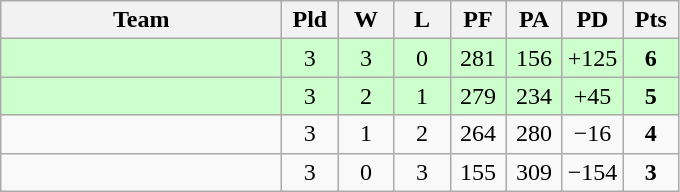<table class=wikitable style="text-align:center">
<tr>
<th width=180>Team</th>
<th width=30>Pld</th>
<th width=30>W</th>
<th width=30>L</th>
<th width=30>PF</th>
<th width=30>PA</th>
<th width=30>PD</th>
<th width=30>Pts</th>
</tr>
<tr align=center bgcolor="#ccffcc">
<td align=left></td>
<td>3</td>
<td>3</td>
<td>0</td>
<td>281</td>
<td>156</td>
<td>+125</td>
<td><strong>6</strong></td>
</tr>
<tr align=center bgcolor="#ccffcc">
<td align=left></td>
<td>3</td>
<td>2</td>
<td>1</td>
<td>279</td>
<td>234</td>
<td>+45</td>
<td><strong>5</strong></td>
</tr>
<tr align=center>
<td align=left></td>
<td>3</td>
<td>1</td>
<td>2</td>
<td>264</td>
<td>280</td>
<td>−16</td>
<td><strong>4</strong></td>
</tr>
<tr align=center>
<td align=left></td>
<td>3</td>
<td>0</td>
<td>3</td>
<td>155</td>
<td>309</td>
<td>−154</td>
<td><strong>3</strong></td>
</tr>
</table>
